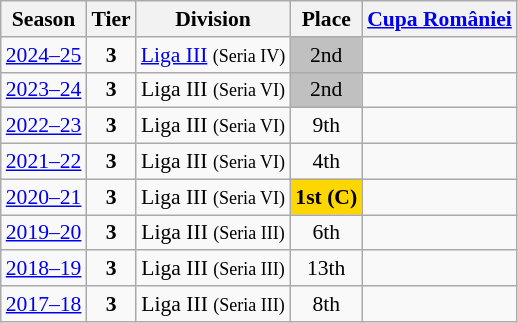<table class="wikitable" style="text-align:center; font-size:90%">
<tr>
<th>Season</th>
<th>Tier</th>
<th>Division</th>
<th>Place</th>
<th><a href='#'>Cupa României</a></th>
</tr>
<tr>
<td><a href='#'>2024–25</a></td>
<td><strong>3</strong></td>
<td><a href='#'>Liga III</a> <small>(Seria IV)</small></td>
<td align=center bgcolor=silver>2nd</td>
<td></td>
</tr>
<tr>
<td><a href='#'>2023–24</a></td>
<td><strong>3</strong></td>
<td>Liga III <small>(Seria VI)</small></td>
<td align=center bgcolor=silver>2nd</td>
<td></td>
</tr>
<tr>
<td><a href='#'>2022–23</a></td>
<td><strong>3</strong></td>
<td>Liga III <small>(Seria VI)</small></td>
<td>9th</td>
<td></td>
</tr>
<tr>
<td><a href='#'>2021–22</a></td>
<td><strong>3</strong></td>
<td>Liga III <small>(Seria VI)</small></td>
<td>4th</td>
<td></td>
</tr>
<tr>
<td><a href='#'>2020–21</a></td>
<td><strong>3</strong></td>
<td>Liga III <small>(Seria VI)</small></td>
<td align=center bgcolor=gold><strong>1st (C)</strong></td>
<td></td>
</tr>
<tr>
<td><a href='#'>2019–20</a></td>
<td><strong>3</strong></td>
<td>Liga III <small>(Seria III)</small></td>
<td>6th</td>
<td></td>
</tr>
<tr>
<td><a href='#'>2018–19</a></td>
<td><strong>3</strong></td>
<td>Liga III <small>(Seria III)</small></td>
<td>13th</td>
<td></td>
</tr>
<tr>
<td><a href='#'>2017–18</a></td>
<td><strong>3</strong></td>
<td>Liga III <small>(Seria III)</small></td>
<td>8th</td>
<td></td>
</tr>
</table>
